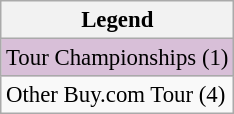<table class="wikitable" style="font-size:95%;">
<tr>
<th>Legend</th>
</tr>
<tr style="background:thistle;">
<td>Tour Championships (1)</td>
</tr>
<tr>
<td>Other Buy.com Tour (4)</td>
</tr>
</table>
